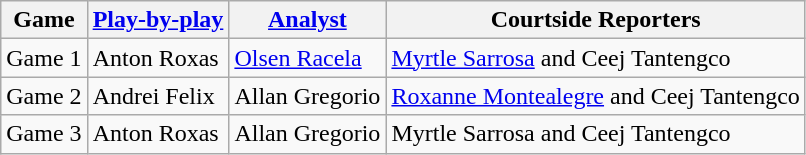<table class=wikitable>
<tr>
<th>Game</th>
<th><a href='#'>Play-by-play</a></th>
<th><a href='#'>Analyst</a></th>
<th>Courtside Reporters</th>
</tr>
<tr>
<td>Game 1</td>
<td>Anton Roxas</td>
<td><a href='#'>Olsen Racela</a></td>
<td><a href='#'>Myrtle Sarrosa</a> and Ceej Tantengco</td>
</tr>
<tr>
<td>Game 2</td>
<td>Andrei Felix</td>
<td>Allan Gregorio</td>
<td><a href='#'>Roxanne Montealegre</a> and Ceej Tantengco</td>
</tr>
<tr>
<td>Game 3</td>
<td>Anton Roxas</td>
<td>Allan Gregorio</td>
<td>Myrtle Sarrosa and Ceej Tantengco</td>
</tr>
</table>
